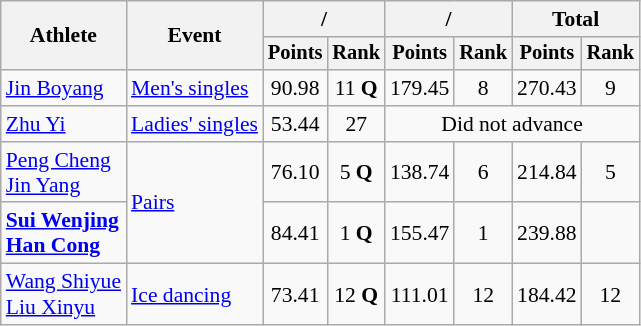<table class=wikitable style=font-size:90%;text-align:center>
<tr>
<th rowspan="2">Athlete</th>
<th rowspan="2">Event</th>
<th colspan="2"> / </th>
<th colspan="2"> / </th>
<th colspan="2">Total</th>
</tr>
<tr style="font-size:95%">
<th>Points</th>
<th>Rank</th>
<th>Points</th>
<th>Rank</th>
<th>Points</th>
<th>Rank</th>
</tr>
<tr>
<td align=left><a href='#'>Jin Boyang</a></td>
<td align=left><a href='#'>Men's singles</a></td>
<td>90.98</td>
<td>11 <strong>Q</strong></td>
<td>179.45</td>
<td>8</td>
<td>270.43</td>
<td>9</td>
</tr>
<tr>
<td align=left><a href='#'>Zhu Yi</a></td>
<td align=left><a href='#'>Ladies' singles</a></td>
<td>53.44</td>
<td>27</td>
<td colspan=4>Did not advance</td>
</tr>
<tr>
<td align=left><a href='#'>Peng Cheng</a> <br> <a href='#'>Jin Yang</a></td>
<td align=left rowspan=2><a href='#'>Pairs</a></td>
<td>76.10</td>
<td>5 <strong>Q</strong></td>
<td>138.74</td>
<td>6</td>
<td>214.84</td>
<td>5</td>
</tr>
<tr>
<td align=left><strong><a href='#'>Sui Wenjing</a> <br> <a href='#'>Han Cong</a></strong></td>
<td>84.41</td>
<td>1 <strong>Q</strong></td>
<td>155.47</td>
<td>1</td>
<td>239.88</td>
<td></td>
</tr>
<tr>
<td align=left><a href='#'>Wang Shiyue</a><br><a href='#'>Liu Xinyu</a></td>
<td align=left><a href='#'>Ice dancing</a></td>
<td>73.41</td>
<td>12 <strong>Q</strong></td>
<td>111.01</td>
<td>12</td>
<td>184.42</td>
<td>12</td>
</tr>
</table>
